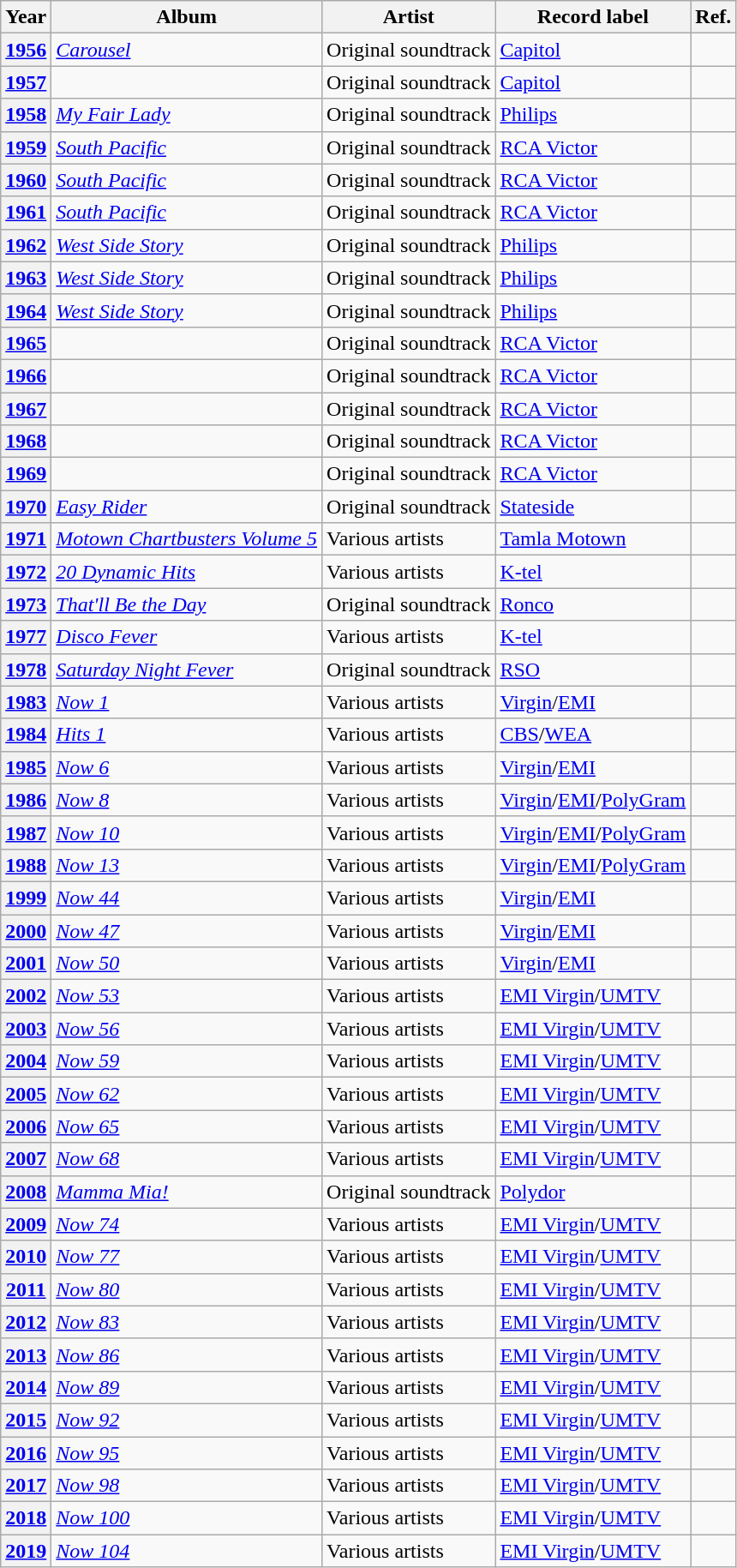<table class="wikitable sortable plainrowheaders">
<tr>
<th scope=col>Year</th>
<th scope=col>Album</th>
<th scope=col>Artist</th>
<th scope=col>Record label</th>
<th scope=col class=unsortable>Ref.</th>
</tr>
<tr>
<th scope=row style="text-align:center;"><a href='#'>1956</a></th>
<td><em><a href='#'>Carousel</a></em></td>
<td>Original soundtrack</td>
<td><a href='#'>Capitol</a></td>
<td align=center></td>
</tr>
<tr>
<th scope=row style="text-align:center;"><a href='#'>1957</a></th>
<td></td>
<td>Original soundtrack</td>
<td><a href='#'>Capitol</a></td>
<td align=center></td>
</tr>
<tr>
<th scope=row style="text-align:center;"><a href='#'>1958</a></th>
<td><em><a href='#'>My Fair Lady</a></em></td>
<td>Original soundtrack</td>
<td><a href='#'>Philips</a></td>
<td align=center></td>
</tr>
<tr>
<th scope=row style="text-align:center;"><a href='#'>1959</a></th>
<td><em><a href='#'>South Pacific</a></em></td>
<td>Original soundtrack</td>
<td><a href='#'>RCA Victor</a></td>
<td align=center></td>
</tr>
<tr>
<th scope=row style="text-align:center;"><a href='#'>1960</a></th>
<td><em><a href='#'>South Pacific</a></em></td>
<td>Original soundtrack</td>
<td><a href='#'>RCA Victor</a></td>
<td align=center></td>
</tr>
<tr>
<th scope=row style="text-align:center;"><a href='#'>1961</a></th>
<td><em><a href='#'>South Pacific</a></em></td>
<td>Original soundtrack</td>
<td><a href='#'>RCA Victor</a></td>
<td align=center></td>
</tr>
<tr>
<th scope=row style="text-align:center;"><a href='#'>1962</a></th>
<td><em><a href='#'>West Side Story</a></em></td>
<td>Original soundtrack</td>
<td><a href='#'>Philips</a></td>
<td align=center></td>
</tr>
<tr>
<th scope=row style="text-align:center;"><a href='#'>1963</a></th>
<td><em><a href='#'>West Side Story</a></em></td>
<td>Original soundtrack</td>
<td><a href='#'>Philips</a></td>
<td align=center></td>
</tr>
<tr>
<th scope=row style="text-align:center;"><a href='#'>1964</a></th>
<td><em><a href='#'>West Side Story</a></em></td>
<td>Original soundtrack</td>
<td><a href='#'>Philips</a></td>
<td align=center></td>
</tr>
<tr>
<th scope=row style="text-align:center;"><a href='#'>1965</a></th>
<td></td>
<td>Original soundtrack</td>
<td><a href='#'>RCA Victor</a></td>
<td align=center></td>
</tr>
<tr>
<th scope=row style="text-align:center;"><a href='#'>1966</a></th>
<td></td>
<td>Original soundtrack</td>
<td><a href='#'>RCA Victor</a></td>
<td align=center></td>
</tr>
<tr>
<th scope=row style="text-align:center;"><a href='#'>1967</a></th>
<td></td>
<td>Original soundtrack</td>
<td><a href='#'>RCA Victor</a></td>
<td align=center></td>
</tr>
<tr>
<th scope=row style="text-align:center;"><a href='#'>1968</a></th>
<td></td>
<td>Original soundtrack</td>
<td><a href='#'>RCA Victor</a></td>
<td align=center></td>
</tr>
<tr>
<th scope=row style="text-align:center;"><a href='#'>1969</a></th>
<td></td>
<td>Original soundtrack</td>
<td><a href='#'>RCA Victor</a></td>
<td align=center></td>
</tr>
<tr>
<th scope=row style="text-align:center;"><a href='#'>1970</a></th>
<td><em><a href='#'>Easy Rider</a></em></td>
<td>Original soundtrack</td>
<td><a href='#'>Stateside</a></td>
<td align=center></td>
</tr>
<tr>
<th scope=row style="text-align:center;"><a href='#'>1971</a></th>
<td><em><a href='#'>Motown Chartbusters Volume 5</a></em></td>
<td>Various artists</td>
<td><a href='#'>Tamla Motown</a></td>
<td align=center></td>
</tr>
<tr>
<th scope=row style="text-align:center;"><a href='#'>1972</a></th>
<td><em><a href='#'>20 Dynamic Hits</a></em></td>
<td>Various artists</td>
<td><a href='#'>K-tel</a></td>
<td align=center></td>
</tr>
<tr>
<th scope=row style="text-align:center;"><a href='#'>1973</a></th>
<td><em><a href='#'>That'll Be the Day</a></em></td>
<td>Original soundtrack</td>
<td><a href='#'>Ronco</a></td>
<td align=center></td>
</tr>
<tr>
<th scope=row style="text-align:center;"><a href='#'>1977</a></th>
<td><em><a href='#'>Disco Fever</a></em></td>
<td>Various artists</td>
<td><a href='#'>K-tel</a></td>
<td align=center></td>
</tr>
<tr>
<th scope=row style="text-align:center;"><a href='#'>1978</a></th>
<td><em><a href='#'>Saturday Night Fever</a></em></td>
<td>Original soundtrack</td>
<td><a href='#'>RSO</a></td>
<td align=center></td>
</tr>
<tr>
<th scope=row style="text-align:center;"><a href='#'>1983</a></th>
<td><em><a href='#'>Now 1</a></em></td>
<td>Various artists</td>
<td><a href='#'>Virgin</a>/<a href='#'>EMI</a></td>
<td align=center></td>
</tr>
<tr>
<th scope=row style="text-align:center;"><a href='#'>1984</a></th>
<td><em><a href='#'>Hits 1</a></em></td>
<td>Various artists</td>
<td><a href='#'>CBS</a>/<a href='#'>WEA</a></td>
<td align=center></td>
</tr>
<tr>
<th scope=row style="text-align:center;"><a href='#'>1985</a></th>
<td><em><a href='#'>Now 6</a></em></td>
<td>Various artists</td>
<td><a href='#'>Virgin</a>/<a href='#'>EMI</a></td>
<td align=center></td>
</tr>
<tr>
<th scope=row style="text-align:center;"><a href='#'>1986</a></th>
<td><em><a href='#'>Now 8</a></em></td>
<td>Various artists</td>
<td><a href='#'>Virgin</a>/<a href='#'>EMI</a>/<a href='#'>PolyGram</a></td>
<td align=center></td>
</tr>
<tr>
<th scope=row style="text-align:center;"><a href='#'>1987</a></th>
<td><em><a href='#'>Now 10</a></em></td>
<td>Various artists</td>
<td><a href='#'>Virgin</a>/<a href='#'>EMI</a>/<a href='#'>PolyGram</a></td>
<td align=center></td>
</tr>
<tr>
<th scope=row style="text-align:center;"><a href='#'>1988</a></th>
<td><em><a href='#'>Now 13</a></em></td>
<td>Various artists</td>
<td><a href='#'>Virgin</a>/<a href='#'>EMI</a>/<a href='#'>PolyGram</a></td>
<td align=center></td>
</tr>
<tr>
<th scope=row style="text-align:center;"><a href='#'>1999</a></th>
<td><em><a href='#'>Now 44</a></em></td>
<td>Various artists</td>
<td><a href='#'>Virgin</a>/<a href='#'>EMI</a></td>
<td align=center></td>
</tr>
<tr>
<th scope=row style="text-align:center;"><a href='#'>2000</a></th>
<td><em><a href='#'>Now 47</a></em></td>
<td>Various artists</td>
<td><a href='#'>Virgin</a>/<a href='#'>EMI</a></td>
<td align=center></td>
</tr>
<tr>
<th scope=row style="text-align:center;"><a href='#'>2001</a></th>
<td><em><a href='#'>Now 50</a></em></td>
<td>Various artists</td>
<td><a href='#'>Virgin</a>/<a href='#'>EMI</a></td>
<td align=center></td>
</tr>
<tr>
<th scope=row style="text-align:center;"><a href='#'>2002</a></th>
<td><em><a href='#'>Now 53</a></em></td>
<td>Various artists</td>
<td><a href='#'>EMI Virgin</a>/<a href='#'>UMTV</a></td>
<td align=center></td>
</tr>
<tr>
<th scope=row style="text-align:center;"><a href='#'>2003</a></th>
<td><em><a href='#'>Now 56</a></em></td>
<td>Various artists</td>
<td><a href='#'>EMI Virgin</a>/<a href='#'>UMTV</a></td>
<td align=center></td>
</tr>
<tr>
<th scope=row style="text-align:center;"><a href='#'>2004</a></th>
<td><em><a href='#'>Now 59</a></em></td>
<td>Various artists</td>
<td><a href='#'>EMI Virgin</a>/<a href='#'>UMTV</a></td>
<td align=center></td>
</tr>
<tr>
<th scope=row style="text-align:center;"><a href='#'>2005</a></th>
<td><em><a href='#'>Now 62</a></em></td>
<td>Various artists</td>
<td><a href='#'>EMI Virgin</a>/<a href='#'>UMTV</a></td>
<td align=center></td>
</tr>
<tr>
<th scope=row style="text-align:center;"><a href='#'>2006</a></th>
<td><em><a href='#'>Now 65</a></em></td>
<td>Various artists</td>
<td><a href='#'>EMI Virgin</a>/<a href='#'>UMTV</a></td>
<td align=center></td>
</tr>
<tr>
<th scope=row style="text-align:center;"><a href='#'>2007</a></th>
<td><em><a href='#'>Now 68</a></em></td>
<td>Various artists</td>
<td><a href='#'>EMI Virgin</a>/<a href='#'>UMTV</a></td>
<td align=center></td>
</tr>
<tr>
<th scope=row style="text-align:center;"><a href='#'>2008</a></th>
<td><em><a href='#'>Mamma Mia!</a></em></td>
<td>Original soundtrack</td>
<td><a href='#'>Polydor</a></td>
<td align=center></td>
</tr>
<tr>
<th scope=row style="text-align:center;"><a href='#'>2009</a></th>
<td><em><a href='#'>Now 74</a></em></td>
<td>Various artists</td>
<td><a href='#'>EMI Virgin</a>/<a href='#'>UMTV</a></td>
<td align=center></td>
</tr>
<tr>
<th scope=row style="text-align:center;"><a href='#'>2010</a></th>
<td><em><a href='#'>Now 77</a></em></td>
<td>Various artists</td>
<td><a href='#'>EMI Virgin</a>/<a href='#'>UMTV</a></td>
<td align=center></td>
</tr>
<tr>
<th scope=row style="text-align:center;"><a href='#'>2011</a></th>
<td><em><a href='#'>Now 80</a></em></td>
<td>Various artists</td>
<td><a href='#'>EMI Virgin</a>/<a href='#'>UMTV</a></td>
<td align=center></td>
</tr>
<tr>
<th scope=row style="text-align:center;"><a href='#'>2012</a></th>
<td><em><a href='#'>Now 83</a></em></td>
<td>Various artists</td>
<td><a href='#'>EMI Virgin</a>/<a href='#'>UMTV</a></td>
<td align=center></td>
</tr>
<tr>
<th scope=row style="text-align:center;"><a href='#'>2013</a></th>
<td><em><a href='#'>Now 86</a></em></td>
<td>Various artists</td>
<td><a href='#'>EMI Virgin</a>/<a href='#'>UMTV</a></td>
<td align=center></td>
</tr>
<tr>
<th scope=row style="text-align:center;"><a href='#'>2014</a></th>
<td><em><a href='#'>Now 89</a></em></td>
<td>Various artists</td>
<td><a href='#'>EMI Virgin</a>/<a href='#'>UMTV</a></td>
<td align=center></td>
</tr>
<tr>
<th scope=row style="text-align:center;"><a href='#'>2015</a></th>
<td><em><a href='#'>Now 92</a></em></td>
<td>Various artists</td>
<td><a href='#'>EMI Virgin</a>/<a href='#'>UMTV</a></td>
<td align=center></td>
</tr>
<tr>
<th scope=row style="text-align:center;"><a href='#'>2016</a></th>
<td><em><a href='#'>Now 95</a></em></td>
<td>Various artists</td>
<td><a href='#'>EMI Virgin</a>/<a href='#'>UMTV</a></td>
<td align=center></td>
</tr>
<tr>
<th scope=row style="text-align:center;"><a href='#'>2017</a></th>
<td><em><a href='#'>Now 98</a></em></td>
<td>Various artists</td>
<td><a href='#'>EMI Virgin</a>/<a href='#'>UMTV</a></td>
<td align=center></td>
</tr>
<tr>
<th scope=row style="text-align:center;"><a href='#'>2018</a></th>
<td><em><a href='#'>Now 100</a></em></td>
<td>Various artists</td>
<td><a href='#'>EMI Virgin</a>/<a href='#'>UMTV</a></td>
<td align=center></td>
</tr>
<tr>
<th scope=row style="text-align:center;"><a href='#'>2019</a></th>
<td><em><a href='#'>Now 104</a></em></td>
<td>Various artists</td>
<td><a href='#'>EMI Virgin</a>/<a href='#'>UMTV</a></td>
<td align=center></td>
</tr>
</table>
